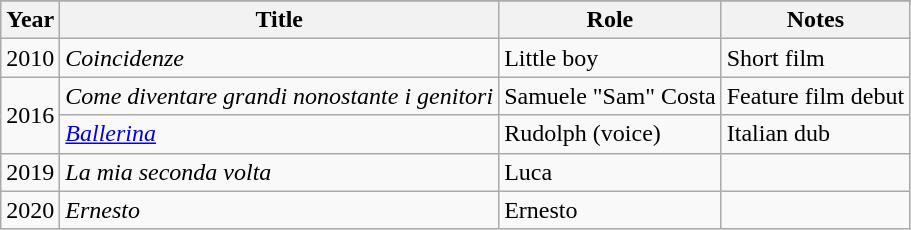<table class="wikitable">
<tr>
</tr>
<tr>
<th>Year</th>
<th>Title</th>
<th>Role</th>
<th>Notes</th>
</tr>
<tr>
<td>2010</td>
<td><em>Coincidenze</em></td>
<td>Little boy</td>
<td>Short film</td>
</tr>
<tr>
<td rowspan="2">2016</td>
<td><em>Come diventare grandi nonostante i genitori</em></td>
<td>Samuele "Sam" Costa</td>
<td>Feature film debut</td>
</tr>
<tr>
<td><em><a href='#'>Ballerina</a></em></td>
<td>Rudolph (voice)</td>
<td>Italian dub</td>
</tr>
<tr>
<td>2019</td>
<td><em>La mia seconda volta</em></td>
<td>Luca</td>
<td></td>
</tr>
<tr>
<td>2020</td>
<td><em>Ernesto</em></td>
<td>Ernesto</td>
<td></td>
</tr>
</table>
